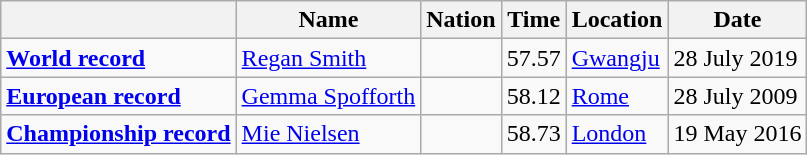<table class=wikitable>
<tr>
<th></th>
<th>Name</th>
<th>Nation</th>
<th>Time</th>
<th>Location</th>
<th>Date</th>
</tr>
<tr>
<td><strong><a href='#'>World record</a></strong></td>
<td><a href='#'>Regan Smith</a></td>
<td></td>
<td>57.57</td>
<td><a href='#'>Gwangju</a></td>
<td>28 July 2019</td>
</tr>
<tr>
<td><strong><a href='#'>European record</a></strong></td>
<td><a href='#'>Gemma Spofforth</a></td>
<td></td>
<td>58.12</td>
<td><a href='#'>Rome</a></td>
<td>28 July 2009</td>
</tr>
<tr>
<td><strong><a href='#'>Championship record</a></strong></td>
<td><a href='#'>Mie Nielsen</a></td>
<td></td>
<td>58.73</td>
<td><a href='#'>London</a></td>
<td>19 May 2016</td>
</tr>
</table>
